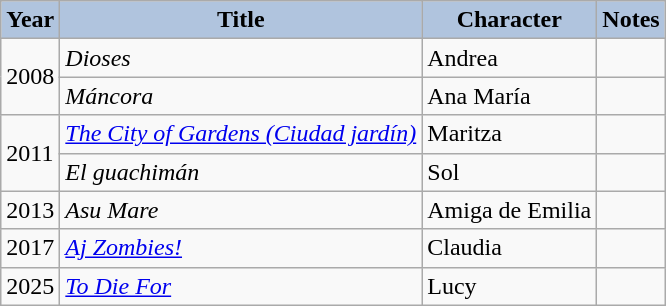<table class="wikitable">
<tr>
<th style="background:#B0C4DE;">Year</th>
<th style="background:#B0C4DE;">Title</th>
<th style="background:#B0C4DE;">Character</th>
<th style="background:#B0C4DE;">Notes</th>
</tr>
<tr>
<td rowspan=2>2008</td>
<td><em>Dioses</em></td>
<td>Andrea</td>
<td></td>
</tr>
<tr>
<td><em>Máncora</em></td>
<td>Ana María</td>
<td></td>
</tr>
<tr>
<td rowspan=2>2011</td>
<td><em><a href='#'>The City of Gardens (Ciudad jardín)</a></em></td>
<td>Maritza</td>
<td></td>
</tr>
<tr>
<td><em>El guachimán</em></td>
<td>Sol</td>
<td></td>
</tr>
<tr>
<td>2013</td>
<td><em>Asu Mare</em></td>
<td>Amiga de Emilia</td>
<td></td>
</tr>
<tr>
<td>2017</td>
<td><em><a href='#'>Aj Zombies!</a></em></td>
<td>Claudia</td>
<td></td>
</tr>
<tr>
<td>2025</td>
<td><em><a href='#'>To Die For</a></em></td>
<td>Lucy</td>
<td></td>
</tr>
</table>
